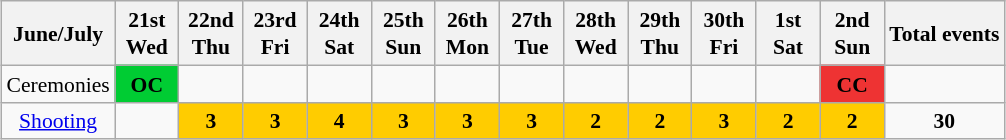<table class="wikitable" style="text-align:center; margin:0.5em auto; font-size:90%; line-height:1.25em">
<tr>
<th>June/July</th>
<th style="width:2.5em">21st<br>Wed</th>
<th style="width:2.5em">22nd<br>Thu</th>
<th style="width:2.5em">23rd<br>Fri</th>
<th style="width:2.5em">24th<br>Sat</th>
<th style="width:2.5em">25th<br>Sun</th>
<th style="width:2.5em">26th<br>Mon</th>
<th style="width:2.5em">27th<br>Tue</th>
<th style="width:2.5em">28th<br>Wed</th>
<th style="width:2.5em">29th<br>Thu</th>
<th style="width:2.5em">30th<br>Fri</th>
<th style="width:2.5em">1st<br>Sat</th>
<th style="width:2.5em">2nd<br>Sun</th>
<th><strong>Total events</strong></th>
</tr>
<tr>
<td align="left">Ceremonies</td>
<td bgcolor="#00cc33" align="center"><strong>OC</strong></td>
<td></td>
<td></td>
<td></td>
<td></td>
<td></td>
<td></td>
<td></td>
<td></td>
<td></td>
<td></td>
<td bgcolor="#ee3333" align="center"><strong>CC</strong></td>
<td></td>
</tr>
<tr>
<td> <a href='#'>Shooting</a></td>
<td></td>
<td bgcolor="#ffcc00"><strong>3</strong> </td>
<td bgcolor="#ffcc00"><strong>3</strong> </td>
<td bgcolor="#ffcc00"><strong>4</strong> </td>
<td bgcolor="#ffcc00"><strong>3</strong> </td>
<td bgcolor="#ffcc00"><strong>3</strong> </td>
<td bgcolor="#ffcc00"><strong>3</strong> </td>
<td bgcolor="#ffcc00"><strong>2</strong> </td>
<td bgcolor="#ffcc00"><strong>2</strong> </td>
<td bgcolor="#ffcc00"><strong>3</strong> </td>
<td bgcolor="#ffcc00"><strong>2</strong> </td>
<td bgcolor="#ffcc00"><strong>2</strong> </td>
<td><strong>30</strong></td>
</tr>
</table>
